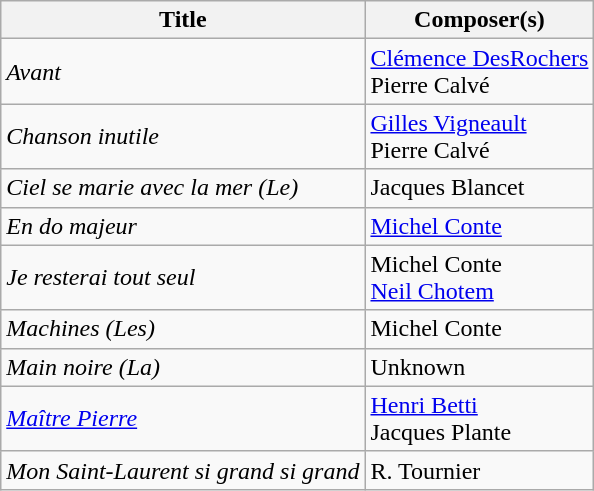<table class="wikitable">
<tr>
<th scope=col>Title</th>
<th scope=col>Composer(s)</th>
</tr>
<tr>
<td><em>Avant</em></td>
<td><a href='#'>Clémence DesRochers</a><br>Pierre Calvé</td>
</tr>
<tr>
<td><em>Chanson inutile</em></td>
<td><a href='#'>Gilles Vigneault</a><br>Pierre Calvé</td>
</tr>
<tr>
<td><em>Ciel se marie avec la mer (Le)</em></td>
<td>Jacques Blancet</td>
</tr>
<tr>
<td><em>En do majeur</em></td>
<td><a href='#'>Michel Conte</a></td>
</tr>
<tr>
<td><em>Je resterai tout seul</em></td>
<td>Michel Conte<br><a href='#'>Neil Chotem</a></td>
</tr>
<tr>
<td><em>Machines (Les)</em></td>
<td>Michel Conte</td>
</tr>
<tr>
<td><em>Main noire (La)</em></td>
<td>Unknown</td>
</tr>
<tr>
<td><em><a href='#'>Maître Pierre</a></em></td>
<td><a href='#'>Henri Betti</a><br>Jacques Plante</td>
</tr>
<tr>
<td><em>Mon Saint-Laurent si grand si grand</em></td>
<td>R. Tournier</td>
</tr>
</table>
